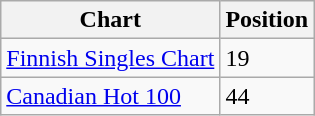<table class="wikitable">
<tr>
<th>Chart</th>
<th>Position</th>
</tr>
<tr>
<td><a href='#'>Finnish Singles Chart</a></td>
<td>19</td>
</tr>
<tr>
<td><a href='#'>Canadian Hot 100</a></td>
<td>44</td>
</tr>
</table>
